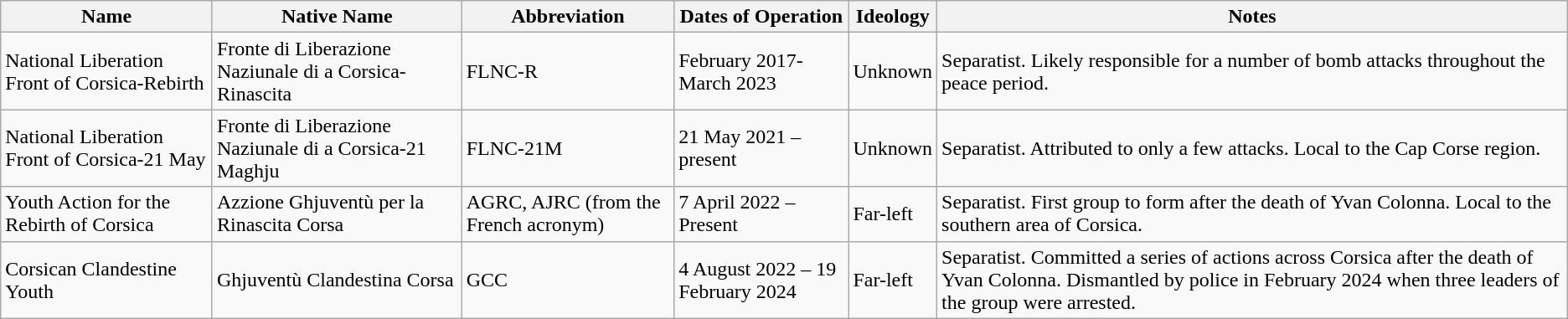<table class="wikitable">
<tr>
<th>Name</th>
<th>Native Name</th>
<th>Abbreviation</th>
<th>Dates of Operation</th>
<th>Ideology</th>
<th>Notes</th>
</tr>
<tr>
<td>National Liberation Front of Corsica-Rebirth</td>
<td>Fronte di Liberazione Naziunale di a Corsica-Rinascita</td>
<td>FLNC-R</td>
<td>February 2017-March 2023</td>
<td>Unknown</td>
<td>Separatist. Likely responsible for a number of bomb attacks throughout the peace period.</td>
</tr>
<tr>
<td>National Liberation Front of Corsica-21 May</td>
<td>Fronte di Liberazione Naziunale di a Corsica-21 Maghju</td>
<td>FLNC-21M</td>
<td>21 May 2021 – present</td>
<td>Unknown</td>
<td>Separatist. Attributed to only a few attacks. Local to the Cap Corse region.</td>
</tr>
<tr>
<td>Youth Action for the Rebirth of Corsica</td>
<td>Azzione Ghjuventù per la Rinascita Corsa</td>
<td>AGRC, AJRC (from the French acronym)</td>
<td>7 April 2022 – Present</td>
<td>Far-left</td>
<td>Separatist. First group to form after the death of Yvan Colonna. Local to the southern area of Corsica.</td>
</tr>
<tr>
<td>Corsican Clandestine Youth</td>
<td>Ghjuventù Clandestina Corsa</td>
<td>GCC</td>
<td>4 August 2022 – 19 February 2024</td>
<td>Far-left</td>
<td>Separatist. Committed a series of actions across Corsica after the death of Yvan Colonna. Dismantled by police in February 2024 when three leaders of the group were arrested.</td>
</tr>
</table>
